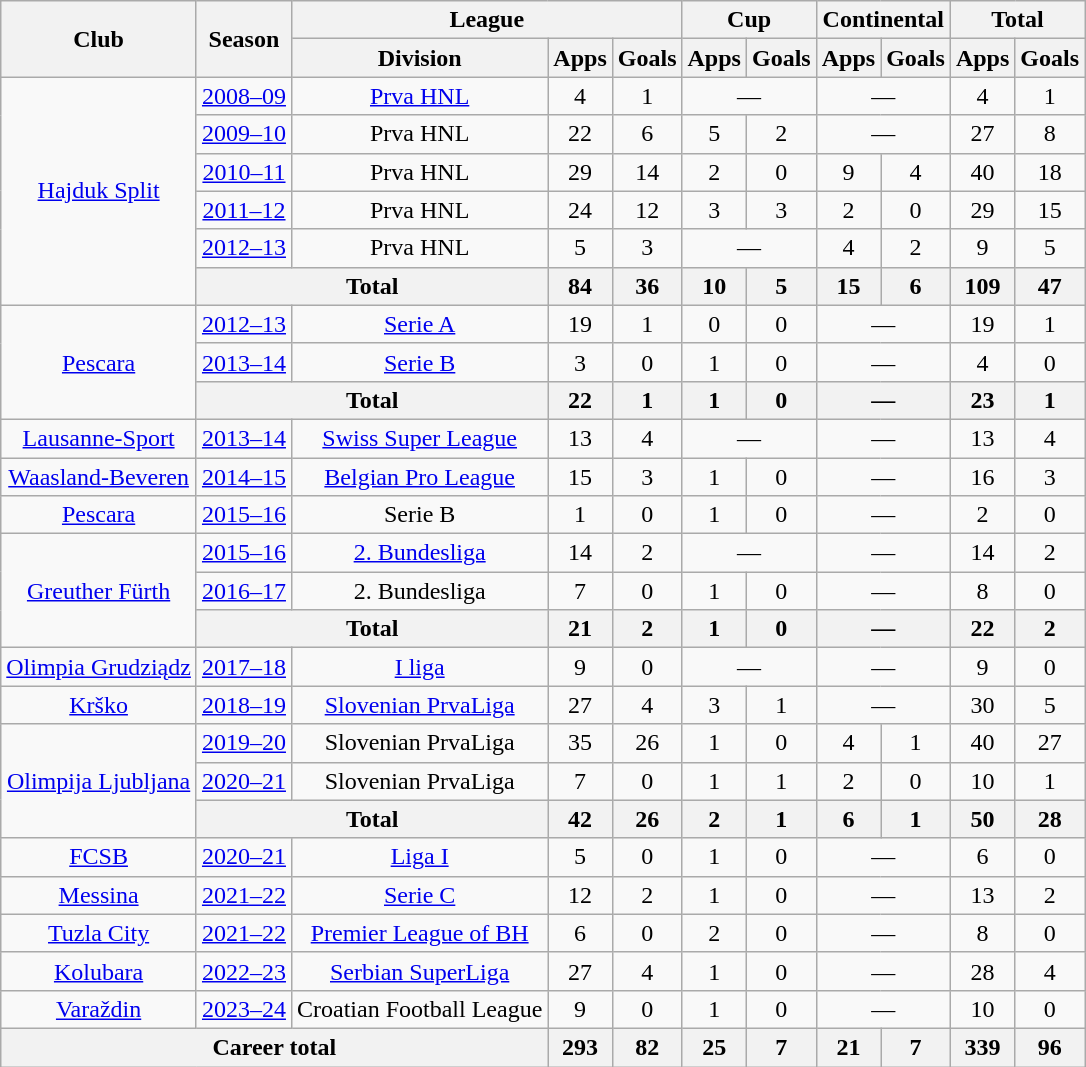<table class="wikitable" style="text-align:center">
<tr>
<th rowspan="2">Club</th>
<th rowspan="2">Season</th>
<th colspan="3">League</th>
<th colspan="2">Cup</th>
<th colspan="2">Continental</th>
<th colspan="2">Total</th>
</tr>
<tr>
<th>Division</th>
<th>Apps</th>
<th>Goals</th>
<th>Apps</th>
<th>Goals</th>
<th>Apps</th>
<th>Goals</th>
<th>Apps</th>
<th>Goals</th>
</tr>
<tr>
<td rowspan="6"><a href='#'>Hajduk Split</a></td>
<td><a href='#'>2008–09</a></td>
<td><a href='#'>Prva HNL</a></td>
<td>4</td>
<td>1</td>
<td colspan="2">—</td>
<td colspan="2">—</td>
<td>4</td>
<td>1</td>
</tr>
<tr>
<td><a href='#'>2009–10</a></td>
<td>Prva HNL</td>
<td>22</td>
<td>6</td>
<td>5</td>
<td>2</td>
<td colspan="2">—</td>
<td>27</td>
<td>8</td>
</tr>
<tr>
<td><a href='#'>2010–11</a></td>
<td>Prva HNL</td>
<td>29</td>
<td>14</td>
<td>2</td>
<td>0</td>
<td>9</td>
<td>4</td>
<td>40</td>
<td>18</td>
</tr>
<tr>
<td><a href='#'>2011–12</a></td>
<td>Prva HNL</td>
<td>24</td>
<td>12</td>
<td>3</td>
<td>3</td>
<td>2</td>
<td>0</td>
<td>29</td>
<td>15</td>
</tr>
<tr>
<td><a href='#'>2012–13</a></td>
<td>Prva HNL</td>
<td>5</td>
<td>3</td>
<td colspan="2">—</td>
<td>4</td>
<td>2</td>
<td>9</td>
<td>5</td>
</tr>
<tr>
<th colspan="2">Total</th>
<th>84</th>
<th>36</th>
<th>10</th>
<th>5</th>
<th>15</th>
<th>6</th>
<th>109</th>
<th>47</th>
</tr>
<tr>
<td rowspan="3"><a href='#'>Pescara</a></td>
<td><a href='#'>2012–13</a></td>
<td><a href='#'>Serie A</a></td>
<td>19</td>
<td>1</td>
<td>0</td>
<td>0</td>
<td colspan="2">—</td>
<td>19</td>
<td>1</td>
</tr>
<tr>
<td><a href='#'>2013–14</a></td>
<td><a href='#'>Serie B</a></td>
<td>3</td>
<td>0</td>
<td>1</td>
<td>0</td>
<td colspan="2">—</td>
<td>4</td>
<td>0</td>
</tr>
<tr>
<th colspan="2">Total</th>
<th>22</th>
<th>1</th>
<th>1</th>
<th>0</th>
<th colspan="2">—</th>
<th>23</th>
<th>1</th>
</tr>
<tr>
<td><a href='#'>Lausanne-Sport</a></td>
<td><a href='#'>2013–14</a></td>
<td><a href='#'>Swiss Super League</a></td>
<td>13</td>
<td>4</td>
<td colspan="2">—</td>
<td colspan="2">—</td>
<td>13</td>
<td>4</td>
</tr>
<tr>
<td><a href='#'>Waasland-Beveren</a></td>
<td><a href='#'>2014–15</a></td>
<td><a href='#'>Belgian Pro League</a></td>
<td>15</td>
<td>3</td>
<td>1</td>
<td>0</td>
<td colspan="2">—</td>
<td>16</td>
<td>3</td>
</tr>
<tr>
<td><a href='#'>Pescara</a></td>
<td><a href='#'>2015–16</a></td>
<td>Serie B</td>
<td>1</td>
<td>0</td>
<td>1</td>
<td>0</td>
<td colspan="2">—</td>
<td>2</td>
<td>0</td>
</tr>
<tr>
<td rowspan="3"><a href='#'>Greuther Fürth</a></td>
<td><a href='#'>2015–16</a></td>
<td><a href='#'>2. Bundesliga</a></td>
<td>14</td>
<td>2</td>
<td colspan="2">—</td>
<td colspan="2">—</td>
<td>14</td>
<td>2</td>
</tr>
<tr>
<td><a href='#'>2016–17</a></td>
<td>2. Bundesliga</td>
<td>7</td>
<td>0</td>
<td>1</td>
<td>0</td>
<td colspan="2">—</td>
<td>8</td>
<td>0</td>
</tr>
<tr>
<th colspan="2">Total</th>
<th>21</th>
<th>2</th>
<th>1</th>
<th>0</th>
<th colspan="2">—</th>
<th>22</th>
<th>2</th>
</tr>
<tr>
<td><a href='#'>Olimpia Grudziądz</a></td>
<td><a href='#'>2017–18</a></td>
<td><a href='#'>I liga</a></td>
<td>9</td>
<td>0</td>
<td colspan="2">—</td>
<td colspan="2">—</td>
<td>9</td>
<td>0</td>
</tr>
<tr>
<td><a href='#'>Krško</a></td>
<td><a href='#'>2018–19</a></td>
<td><a href='#'>Slovenian PrvaLiga</a></td>
<td>27</td>
<td>4</td>
<td>3</td>
<td>1</td>
<td colspan="2">—</td>
<td>30</td>
<td>5</td>
</tr>
<tr>
<td rowspan="3"><a href='#'>Olimpija Ljubljana</a></td>
<td><a href='#'>2019–20</a></td>
<td>Slovenian PrvaLiga</td>
<td>35</td>
<td>26</td>
<td>1</td>
<td>0</td>
<td>4</td>
<td>1</td>
<td>40</td>
<td>27</td>
</tr>
<tr>
<td><a href='#'>2020–21</a></td>
<td>Slovenian PrvaLiga</td>
<td>7</td>
<td>0</td>
<td>1</td>
<td>1</td>
<td>2</td>
<td>0</td>
<td>10</td>
<td>1</td>
</tr>
<tr>
<th colspan="2">Total</th>
<th>42</th>
<th>26</th>
<th>2</th>
<th>1</th>
<th>6</th>
<th>1</th>
<th>50</th>
<th>28</th>
</tr>
<tr>
<td><a href='#'>FCSB</a></td>
<td><a href='#'>2020–21</a></td>
<td><a href='#'>Liga I</a></td>
<td>5</td>
<td>0</td>
<td>1</td>
<td>0</td>
<td colspan="2">—</td>
<td>6</td>
<td>0</td>
</tr>
<tr>
<td><a href='#'>Messina</a></td>
<td><a href='#'>2021–22</a></td>
<td><a href='#'>Serie C</a></td>
<td>12</td>
<td>2</td>
<td>1</td>
<td>0</td>
<td colspan="2">—</td>
<td>13</td>
<td>2</td>
</tr>
<tr>
<td><a href='#'>Tuzla City</a></td>
<td><a href='#'>2021–22</a></td>
<td><a href='#'>Premier League of BH</a></td>
<td>6</td>
<td>0</td>
<td>2</td>
<td>0</td>
<td colspan="2">—</td>
<td>8</td>
<td>0</td>
</tr>
<tr>
<td><a href='#'>Kolubara</a></td>
<td><a href='#'>2022–23</a></td>
<td><a href='#'>Serbian SuperLiga</a></td>
<td>27</td>
<td>4</td>
<td>1</td>
<td>0</td>
<td colspan="2">—</td>
<td>28</td>
<td>4</td>
</tr>
<tr>
<td><a href='#'>Varaždin</a></td>
<td><a href='#'>2023–24</a></td>
<td>Croatian Football League</td>
<td>9</td>
<td>0</td>
<td>1</td>
<td>0</td>
<td colspan="2">—</td>
<td>10</td>
<td>0</td>
</tr>
<tr>
<th colspan="3">Career total</th>
<th>293</th>
<th>82</th>
<th>25</th>
<th>7</th>
<th>21</th>
<th>7</th>
<th>339</th>
<th>96</th>
</tr>
</table>
